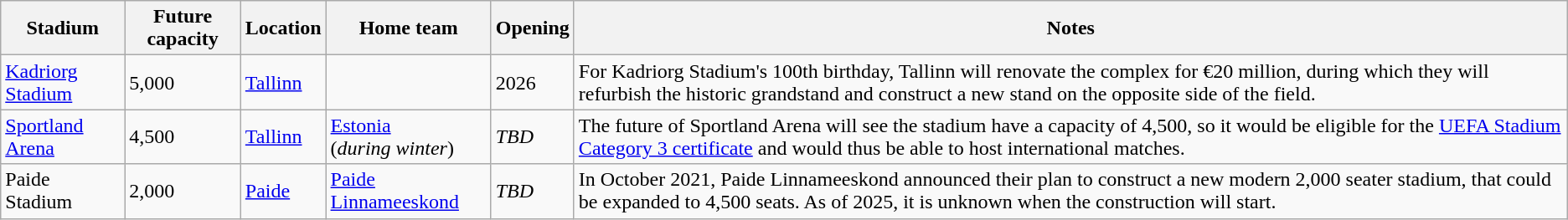<table class="wikitable sortable">
<tr>
<th>Stadium</th>
<th>Future capacity</th>
<th>Location</th>
<th>Home team</th>
<th>Opening</th>
<th>Notes</th>
</tr>
<tr>
<td><a href='#'>Kadriorg Stadium</a></td>
<td>5,000</td>
<td><a href='#'>Tallinn</a></td>
<td></td>
<td>2026</td>
<td>For Kadriorg Stadium's 100th birthday, Tallinn will renovate the complex for €20 million, during which they will refurbish the historic grandstand and construct a new stand on the opposite side of the field.</td>
</tr>
<tr>
<td><a href='#'>Sportland Arena</a></td>
<td>4,500</td>
<td><a href='#'>Tallinn</a></td>
<td><a href='#'>Estonia</a> <br>(<em>during winter</em>)</td>
<td><em>TBD</em></td>
<td>The future of Sportland Arena will see the stadium have a capacity of 4,500, so it would be eligible for the <a href='#'>UEFA Stadium Category 3 certificate</a> and would thus be able to host international matches.</td>
</tr>
<tr>
<td>Paide Stadium</td>
<td>2,000</td>
<td><a href='#'>Paide</a></td>
<td><a href='#'>Paide Linnameeskond</a></td>
<td><em>TBD</em></td>
<td>In October 2021, Paide Linnameeskond announced their plan to construct a new modern 2,000 seater stadium, that could be expanded to 4,500 seats. As of 2025, it is unknown when the construction will start.</td>
</tr>
</table>
